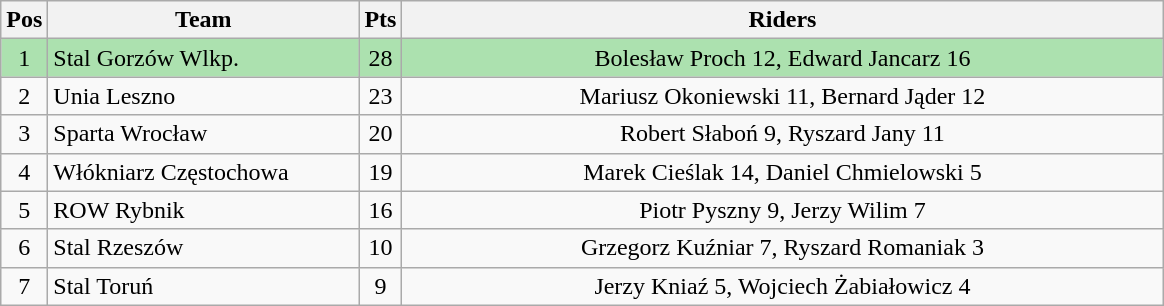<table class="wikitable" style="font-size: 100%">
<tr>
<th width=20>Pos</th>
<th width=200>Team</th>
<th width=20>Pts</th>
<th width=500>Riders</th>
</tr>
<tr align=center style="background:#ACE1AF;">
<td>1</td>
<td align="left">Stal Gorzów Wlkp.</td>
<td>28</td>
<td>Bolesław Proch 12, Edward Jancarz 16</td>
</tr>
<tr align=center>
<td>2</td>
<td align="left">Unia Leszno</td>
<td>23</td>
<td>Mariusz Okoniewski 11, Bernard Jąder 12</td>
</tr>
<tr align=center>
<td>3</td>
<td align="left">Sparta Wrocław</td>
<td>20</td>
<td>Robert Słaboń 9, Ryszard Jany 11</td>
</tr>
<tr align=center>
<td>4</td>
<td align="left">Włókniarz Częstochowa</td>
<td>19</td>
<td>Marek Cieślak 14, Daniel Chmielowski 5</td>
</tr>
<tr align=center>
<td>5</td>
<td align="left">ROW Rybnik</td>
<td>16</td>
<td>Piotr Pyszny 9, Jerzy Wilim 7</td>
</tr>
<tr align=center>
<td>6</td>
<td align="left">Stal Rzeszów</td>
<td>10</td>
<td>Grzegorz Kuźniar 7, Ryszard Romaniak 3</td>
</tr>
<tr align=center>
<td>7</td>
<td align="left">Stal Toruń</td>
<td>9</td>
<td>Jerzy Kniaź 5, Wojciech Żabiałowicz 4</td>
</tr>
</table>
